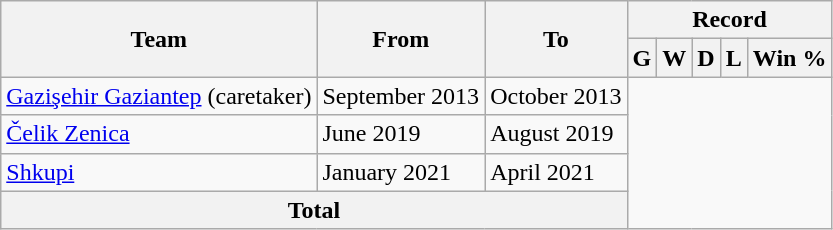<table class="wikitable" tyle="text-align: center">
<tr>
<th rowspan="2">Team</th>
<th rowspan="2">From</th>
<th rowspan="2">To</th>
<th colspan="5">Record</th>
</tr>
<tr>
<th>G</th>
<th>W</th>
<th>D</th>
<th>L</th>
<th>Win %</th>
</tr>
<tr>
<td align=left><a href='#'>Gazişehir Gaziantep</a> (caretaker)</td>
<td align=left>September 2013</td>
<td align=left>October 2013<br></td>
</tr>
<tr>
<td align=left><a href='#'>Čelik Zenica</a></td>
<td align=left>June 2019</td>
<td align=left>August 2019<br></td>
</tr>
<tr>
<td align=left><a href='#'>Shkupi</a></td>
<td align=left>January 2021</td>
<td align=left>April 2021<br></td>
</tr>
<tr>
<th colspan="3">Total<br></th>
</tr>
</table>
